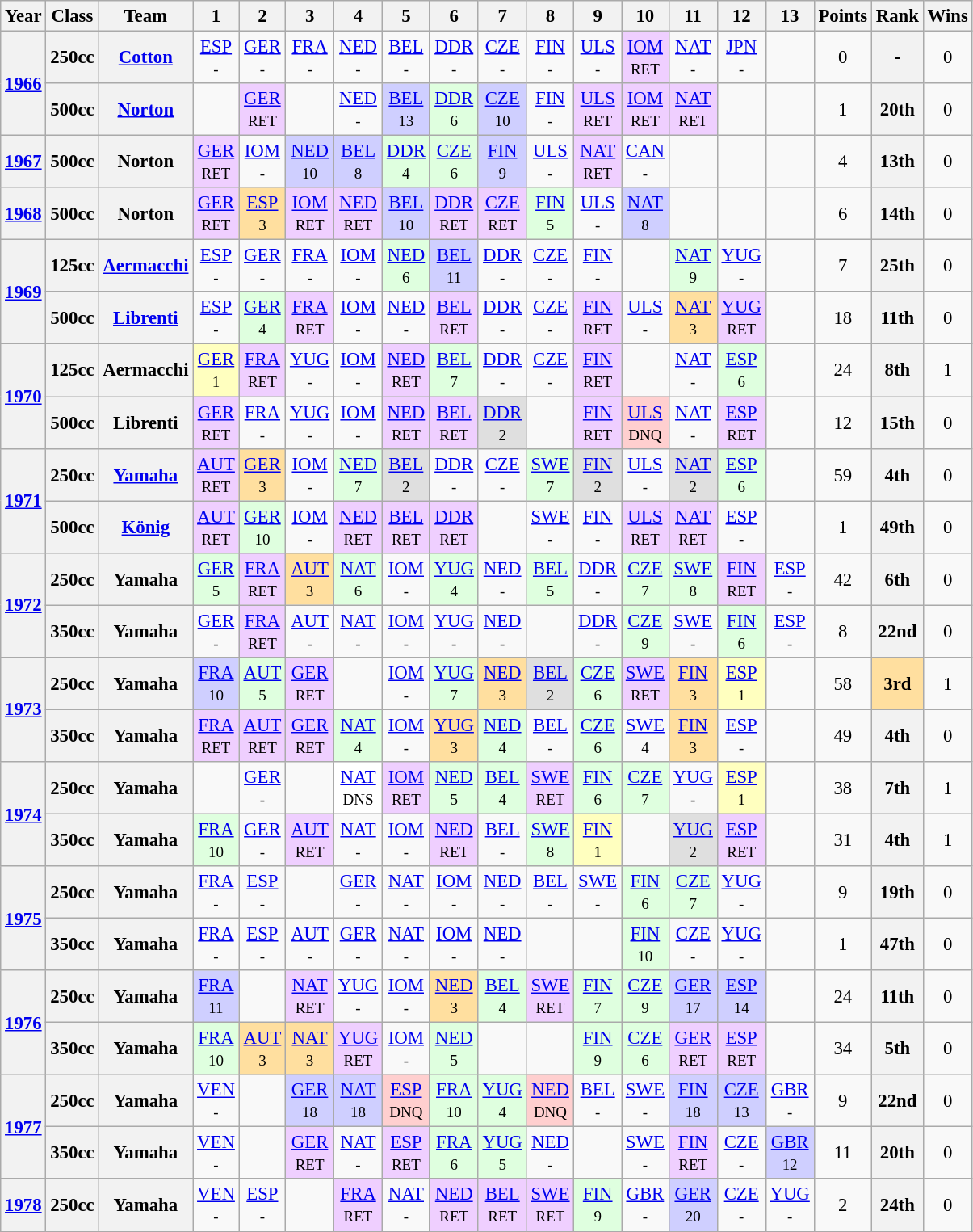<table class="wikitable" style="text-align:center; font-size:95%">
<tr>
<th>Year</th>
<th>Class</th>
<th>Team</th>
<th>1</th>
<th>2</th>
<th>3</th>
<th>4</th>
<th>5</th>
<th>6</th>
<th>7</th>
<th>8</th>
<th>9</th>
<th>10</th>
<th>11</th>
<th>12</th>
<th>13</th>
<th>Points</th>
<th>Rank</th>
<th>Wins</th>
</tr>
<tr>
<th rowspan=2><a href='#'>1966</a></th>
<th>250cc</th>
<th><a href='#'>Cotton</a></th>
<td><a href='#'>ESP</a><br><small>-</small></td>
<td><a href='#'>GER</a><br><small>-</small></td>
<td><a href='#'>FRA</a><br><small>-</small></td>
<td><a href='#'>NED</a><br><small>-</small></td>
<td><a href='#'>BEL</a><br><small>-</small></td>
<td><a href='#'>DDR</a><br><small>-</small></td>
<td><a href='#'>CZE</a><br><small>-</small></td>
<td><a href='#'>FIN</a><br><small>-</small></td>
<td><a href='#'>ULS</a><br><small>-</small></td>
<td style="background:#EFCFFF;"><a href='#'>IOM</a><br><small>RET</small></td>
<td><a href='#'>NAT</a><br><small>-</small></td>
<td><a href='#'>JPN</a><br><small>-</small></td>
<td></td>
<td>0</td>
<th>-</th>
<td>0</td>
</tr>
<tr>
<th>500cc</th>
<th><a href='#'>Norton</a></th>
<td></td>
<td style="background:#EFCFFF;"><a href='#'>GER</a><br><small>RET</small></td>
<td></td>
<td><a href='#'>NED</a><br><small>-</small></td>
<td style="background:#cfcfff;"><a href='#'>BEL</a><br><small>13</small></td>
<td style="background:#DFFFDF;"><a href='#'>DDR</a><br><small>6</small></td>
<td style="background:#cfcfff;"><a href='#'>CZE</a><br><small>10</small></td>
<td><a href='#'>FIN</a><br><small>-</small></td>
<td style="background:#EFCFFF;"><a href='#'>ULS</a><br><small>RET</small></td>
<td style="background:#EFCFFF;"><a href='#'>IOM</a><br><small>RET</small></td>
<td style="background:#EFCFFF;"><a href='#'>NAT</a><br><small>RET</small></td>
<td></td>
<td></td>
<td>1</td>
<th>20th</th>
<td>0</td>
</tr>
<tr>
<th><a href='#'>1967</a></th>
<th>500cc</th>
<th>Norton</th>
<td style="background:#EFCFFF;"><a href='#'>GER</a><br><small>RET</small></td>
<td><a href='#'>IOM</a><br><small>-</small></td>
<td style="background:#cfcfff;"><a href='#'>NED</a><br><small>10</small></td>
<td style="background:#cfcfff;"><a href='#'>BEL</a><br><small>8</small></td>
<td style="background:#DFFFDF;"><a href='#'>DDR</a><br><small>4</small></td>
<td style="background:#DFFFDF;"><a href='#'>CZE</a><br><small>6</small></td>
<td style="background:#cfcfff;"><a href='#'>FIN</a><br><small>9</small></td>
<td><a href='#'>ULS</a><br><small>-</small></td>
<td style="background:#EFCFFF;"><a href='#'>NAT</a><br><small>RET</small></td>
<td><a href='#'>CAN</a><br><small>-</small></td>
<td></td>
<td></td>
<td></td>
<td>4</td>
<th>13th</th>
<td>0</td>
</tr>
<tr>
<th><a href='#'>1968</a></th>
<th>500cc</th>
<th>Norton</th>
<td style="background:#EFCFFF;"><a href='#'>GER</a><br><small>RET</small></td>
<td style="background:#FFDF9F;"><a href='#'>ESP</a><br><small>3</small></td>
<td style="background:#EFCFFF;"><a href='#'>IOM</a><br><small>RET</small></td>
<td style="background:#EFCFFF;"><a href='#'>NED</a><br><small>RET</small></td>
<td style="background:#cfcfff;"><a href='#'>BEL</a><br><small>10</small></td>
<td style="background:#EFCFFF;"><a href='#'>DDR</a><br><small>RET</small></td>
<td style="background:#EFCFFF;"><a href='#'>CZE</a><br><small>RET</small></td>
<td style="background:#DFFFDF;"><a href='#'>FIN</a><br><small>5</small></td>
<td><a href='#'>ULS</a><br><small>-</small></td>
<td style="background:#cfcfff;"><a href='#'>NAT</a><br><small>8</small></td>
<td></td>
<td></td>
<td></td>
<td>6</td>
<th>14th</th>
<td>0</td>
</tr>
<tr>
<th rowspan=2><a href='#'>1969</a></th>
<th>125cc</th>
<th><a href='#'>Aermacchi</a></th>
<td><a href='#'>ESP</a><br><small>-</small></td>
<td><a href='#'>GER</a><br><small>-</small></td>
<td><a href='#'>FRA</a><br><small>-</small></td>
<td><a href='#'>IOM</a><br><small>-</small></td>
<td style="background:#DFFFDF;"><a href='#'>NED</a><br><small>6</small></td>
<td style="background:#cfcfff;"><a href='#'>BEL</a><br><small>11</small></td>
<td><a href='#'>DDR</a><br><small>-</small></td>
<td><a href='#'>CZE</a><br><small>-</small></td>
<td><a href='#'>FIN</a><br><small>-</small></td>
<td></td>
<td style="background:#DFFFDF;"><a href='#'>NAT</a><br><small>9</small></td>
<td><a href='#'>YUG</a><br><small>-</small></td>
<td></td>
<td>7</td>
<th>25th</th>
<td>0</td>
</tr>
<tr>
<th>500cc</th>
<th><a href='#'>Librenti</a></th>
<td><a href='#'>ESP</a><br><small>-</small></td>
<td style="background:#DFFFDF;"><a href='#'>GER</a><br><small>4</small></td>
<td style="background:#EFCFFF;"><a href='#'>FRA</a><br><small>RET</small></td>
<td><a href='#'>IOM</a><br><small>-</small></td>
<td><a href='#'>NED</a><br><small>-</small></td>
<td style="background:#EFCFFF;"><a href='#'>BEL</a><br><small>RET</small></td>
<td><a href='#'>DDR</a><br><small>-</small></td>
<td><a href='#'>CZE</a><br><small>-</small></td>
<td style="background:#EFCFFF;"><a href='#'>FIN</a><br><small>RET</small></td>
<td><a href='#'>ULS</a><br><small>-</small></td>
<td style="background:#FFDF9F;"><a href='#'>NAT</a><br><small>3</small></td>
<td style="background:#EFCFFF;"><a href='#'>YUG</a><br><small>RET</small></td>
<td></td>
<td>18</td>
<th>11th</th>
<td>0</td>
</tr>
<tr>
<th rowspan=2><a href='#'>1970</a></th>
<th>125cc</th>
<th>Aermacchi</th>
<td style="background:#FFFFBF;"><a href='#'>GER</a><br><small>1</small></td>
<td style="background:#EFCFFF;"><a href='#'>FRA</a><br><small>RET</small></td>
<td><a href='#'>YUG</a><br><small>-</small></td>
<td><a href='#'>IOM</a><br><small>-</small></td>
<td style="background:#EFCFFF;"><a href='#'>NED</a><br><small>RET</small></td>
<td style="background:#DFFFDF;"><a href='#'>BEL</a><br><small>7</small></td>
<td><a href='#'>DDR</a><br><small>-</small></td>
<td><a href='#'>CZE</a><br><small>-</small></td>
<td style="background:#EFCFFF;"><a href='#'>FIN</a><br><small>RET</small></td>
<td></td>
<td><a href='#'>NAT</a><br><small>-</small></td>
<td style="background:#DFFFDF;"><a href='#'>ESP</a><br><small>6</small></td>
<td></td>
<td>24</td>
<th>8th</th>
<td>1</td>
</tr>
<tr>
<th>500cc</th>
<th>Librenti</th>
<td style="background:#EFCFFF;"><a href='#'>GER</a><br><small>RET</small></td>
<td><a href='#'>FRA</a><br><small>-</small></td>
<td><a href='#'>YUG</a><br><small>-</small></td>
<td><a href='#'>IOM</a><br><small>-</small></td>
<td style="background:#EFCFFF;"><a href='#'>NED</a><br><small>RET</small></td>
<td style="background:#EFCFFF;"><a href='#'>BEL</a><br><small>RET</small></td>
<td style="background:#DFDFDF;"><a href='#'>DDR</a><br><small>2</small></td>
<td></td>
<td style="background:#EFCFFF;"><a href='#'>FIN</a><br><small>RET</small></td>
<td style="background:#ffcfcf;"><a href='#'>ULS</a><br><small>DNQ</small></td>
<td><a href='#'>NAT</a><br><small>-</small></td>
<td style="background:#EFCFFF;"><a href='#'>ESP</a><br><small>RET</small></td>
<td></td>
<td>12</td>
<th>15th</th>
<td>0</td>
</tr>
<tr>
<th rowspan=2><a href='#'>1971</a></th>
<th>250cc</th>
<th><a href='#'>Yamaha</a></th>
<td style="background:#EFCFFF;"><a href='#'>AUT</a><br><small>RET</small></td>
<td style="background:#FFDF9F;"><a href='#'>GER</a><br><small>3</small></td>
<td><a href='#'>IOM</a><br><small>-</small></td>
<td style="background:#DFFFDF;"><a href='#'>NED</a><br><small>7</small></td>
<td style="background:#DFDFDF;"><a href='#'>BEL</a><br><small>2</small></td>
<td><a href='#'>DDR</a><br><small>-</small></td>
<td><a href='#'>CZE</a><br><small>-</small></td>
<td style="background:#DFFFDF;"><a href='#'>SWE</a><br><small>7</small></td>
<td style="background:#DFDFDF;"><a href='#'>FIN</a><br><small>2</small></td>
<td><a href='#'>ULS</a><br><small>-</small></td>
<td style="background:#DFDFDF;"><a href='#'>NAT</a><br><small>2</small></td>
<td style="background:#DFFFDF;"><a href='#'>ESP</a><br><small>6</small></td>
<td></td>
<td>59</td>
<th>4th</th>
<td>0</td>
</tr>
<tr>
<th>500cc</th>
<th><a href='#'>König</a></th>
<td style="background:#EFCFFF;"><a href='#'>AUT</a><br><small>RET</small></td>
<td style="background:#DFFFDF;"><a href='#'>GER</a><br><small>10</small></td>
<td><a href='#'>IOM</a><br><small>-</small></td>
<td style="background:#EFCFFF;"><a href='#'>NED</a><br><small>RET</small></td>
<td style="background:#EFCFFF;"><a href='#'>BEL</a><br><small>RET</small></td>
<td style="background:#EFCFFF;"><a href='#'>DDR</a><br><small>RET</small></td>
<td></td>
<td><a href='#'>SWE</a><br><small>-</small></td>
<td><a href='#'>FIN</a><br><small>-</small></td>
<td style="background:#EFCFFF;"><a href='#'>ULS</a><br><small>RET</small></td>
<td style="background:#EFCFFF;"><a href='#'>NAT</a><br><small>RET</small></td>
<td><a href='#'>ESP</a><br><small>-</small></td>
<td></td>
<td>1</td>
<th>49th</th>
<td>0</td>
</tr>
<tr>
<th rowspan=2><a href='#'>1972</a></th>
<th>250cc</th>
<th>Yamaha</th>
<td style="background:#DFFFDF;"><a href='#'>GER</a><br><small>5</small></td>
<td style="background:#EFCFFF;"><a href='#'>FRA</a><br><small>RET</small></td>
<td style="background:#FFDF9F;"><a href='#'>AUT</a><br><small>3</small></td>
<td style="background:#DFFFDF;"><a href='#'>NAT</a><br><small>6</small></td>
<td><a href='#'>IOM</a><br><small>-</small></td>
<td style="background:#DFFFDF;"><a href='#'>YUG</a><br><small>4</small></td>
<td><a href='#'>NED</a><br><small>-</small></td>
<td style="background:#DFFFDF;"><a href='#'>BEL</a><br><small>5</small></td>
<td><a href='#'>DDR</a><br><small>-</small></td>
<td style="background:#DFFFDF;"><a href='#'>CZE</a><br><small>7</small></td>
<td style="background:#DFFFDF;"><a href='#'>SWE</a><br><small>8</small></td>
<td style="background:#EFCFFF;"><a href='#'>FIN</a><br><small>RET</small></td>
<td><a href='#'>ESP</a><br><small>-</small></td>
<td>42</td>
<th>6th</th>
<td>0</td>
</tr>
<tr>
<th>350cc</th>
<th>Yamaha</th>
<td><a href='#'>GER</a><br><small>-</small></td>
<td style="background:#EFCFFF;"><a href='#'>FRA</a><br><small>RET</small></td>
<td><a href='#'>AUT</a><br><small>-</small></td>
<td><a href='#'>NAT</a><br><small>-</small></td>
<td><a href='#'>IOM</a><br><small>-</small></td>
<td><a href='#'>YUG</a><br><small>-</small></td>
<td><a href='#'>NED</a><br><small>-</small></td>
<td></td>
<td><a href='#'>DDR</a><br><small>-</small></td>
<td style="background:#DFFFDF;"><a href='#'>CZE</a><br><small>9</small></td>
<td><a href='#'>SWE</a><br><small>-</small></td>
<td style="background:#DFFFDF;"><a href='#'>FIN</a><br><small>6</small></td>
<td><a href='#'>ESP</a><br><small>-</small></td>
<td>8</td>
<th>22nd</th>
<td>0</td>
</tr>
<tr>
<th rowspan=2><a href='#'>1973</a></th>
<th>250cc</th>
<th>Yamaha</th>
<td style="background:#cfcfff;"><a href='#'>FRA</a><br><small>10</small></td>
<td style="background:#DFFFDF;"><a href='#'>AUT</a><br><small>5</small></td>
<td style="background:#EFCFFF;"><a href='#'>GER</a><br><small>RET</small></td>
<td></td>
<td><a href='#'>IOM</a><br><small>-</small></td>
<td style="background:#DFFFDF;"><a href='#'>YUG</a><br><small>7</small></td>
<td style="background:#FFDF9F;"><a href='#'>NED</a><br><small>3</small></td>
<td style="background:#DFDFDF;"><a href='#'>BEL</a><br><small>2</small></td>
<td style="background:#DFFFDF;"><a href='#'>CZE</a><br><small>6</small></td>
<td style="background:#EFCFFF;"><a href='#'>SWE</a><br><small>RET</small></td>
<td style="background:#FFDF9F;"><a href='#'>FIN</a><br><small>3</small></td>
<td style="background:#FFFFBF;"><a href='#'>ESP</a><br><small>1</small></td>
<td></td>
<td>58</td>
<td style="background:#FFDF9F;"><strong>3rd</strong></td>
<td>1</td>
</tr>
<tr>
<th>350cc</th>
<th>Yamaha</th>
<td style="background:#EFCFFF;"><a href='#'>FRA</a><br><small>RET</small></td>
<td style="background:#EFCFFF;"><a href='#'>AUT</a><br><small>RET</small></td>
<td style="background:#EFCFFF;"><a href='#'>GER</a><br><small>RET</small></td>
<td style="background:#DFFFDF;"><a href='#'>NAT</a><br><small>4</small></td>
<td><a href='#'>IOM</a><br><small>-</small></td>
<td style="background:#FFDF9F;"><a href='#'>YUG</a><br><small>3</small></td>
<td style="background:#DFFFDF;"><a href='#'>NED</a><br><small>4</small></td>
<td><a href='#'>BEL</a><br><small>-</small></td>
<td style="background:#DFFFDF;"><a href='#'>CZE</a><br><small>6</small></td>
<td><a href='#'>SWE</a><br><small>4</small></td>
<td style="background:#FFDF9F;"><a href='#'>FIN</a><br><small>3</small></td>
<td><a href='#'>ESP</a><br><small>-</small></td>
<td></td>
<td>49</td>
<th>4th</th>
<td>0</td>
</tr>
<tr>
<th rowspan=2><a href='#'>1974</a></th>
<th>250cc</th>
<th>Yamaha</th>
<td></td>
<td><a href='#'>GER</a><br><small>-</small></td>
<td></td>
<td style="background:#ffffff;"><a href='#'>NAT</a><br><small>DNS</small></td>
<td style="background:#EFCFFF;"><a href='#'>IOM</a><br><small>RET</small></td>
<td style="background:#DFFFDF;"><a href='#'>NED</a><br><small>5</small></td>
<td style="background:#DFFFDF;"><a href='#'>BEL</a><br><small>4</small></td>
<td style="background:#EFCFFF;"><a href='#'>SWE</a><br><small>RET</small></td>
<td style="background:#DFFFDF;"><a href='#'>FIN</a><br><small>6</small></td>
<td style="background:#DFFFDF;"><a href='#'>CZE</a><br><small>7</small></td>
<td><a href='#'>YUG</a><br><small>-</small></td>
<td style="background:#FFFFBF;"><a href='#'>ESP</a><br><small>1</small></td>
<td></td>
<td>38</td>
<th>7th</th>
<td>1</td>
</tr>
<tr>
<th>350cc</th>
<th>Yamaha</th>
<td style="background:#DFFFDF;"><a href='#'>FRA</a><br><small>10</small></td>
<td><a href='#'>GER</a><br><small>-</small></td>
<td style="background:#EFCFFF;"><a href='#'>AUT</a><br><small>RET</small></td>
<td><a href='#'>NAT</a><br><small>-</small></td>
<td><a href='#'>IOM</a><br><small>-</small></td>
<td style="background:#EFCFFF;"><a href='#'>NED</a><br><small>RET</small></td>
<td><a href='#'>BEL</a><br><small>-</small></td>
<td style="background:#DFFFDF;"><a href='#'>SWE</a><br><small>8</small></td>
<td style="background:#FFFFBF;"><a href='#'>FIN</a><br><small>1</small></td>
<td></td>
<td style="background:#DFDFDF;"><a href='#'>YUG</a><br><small>2</small></td>
<td style="background:#EFCFFF;"><a href='#'>ESP</a><br><small>RET</small></td>
<td></td>
<td>31</td>
<th>4th</th>
<td>1</td>
</tr>
<tr>
<th rowspan=2><a href='#'>1975</a></th>
<th>250cc</th>
<th>Yamaha</th>
<td><a href='#'>FRA</a><br><small>-</small></td>
<td><a href='#'>ESP</a><br><small>-</small></td>
<td></td>
<td><a href='#'>GER</a><br><small>-</small></td>
<td><a href='#'>NAT</a><br><small>-</small></td>
<td><a href='#'>IOM</a><br><small>-</small></td>
<td><a href='#'>NED</a><br><small>-</small></td>
<td><a href='#'>BEL</a><br><small>-</small></td>
<td><a href='#'>SWE</a><br><small>-</small></td>
<td style="background:#DFFFDF;"><a href='#'>FIN</a><br><small>6</small></td>
<td style="background:#DFFFDF;"><a href='#'>CZE</a><br><small>7</small></td>
<td><a href='#'>YUG</a><br><small>-</small></td>
<td></td>
<td>9</td>
<th>19th</th>
<td>0</td>
</tr>
<tr>
<th>350cc</th>
<th>Yamaha</th>
<td><a href='#'>FRA</a><br><small>-</small></td>
<td><a href='#'>ESP</a><br><small>-</small></td>
<td><a href='#'>AUT</a><br><small>-</small></td>
<td><a href='#'>GER</a><br><small>-</small></td>
<td><a href='#'>NAT</a><br><small>-</small></td>
<td><a href='#'>IOM</a><br><small>-</small></td>
<td><a href='#'>NED</a><br><small>-</small></td>
<td></td>
<td></td>
<td style="background:#DFFFDF;"><a href='#'>FIN</a><br><small>10</small></td>
<td><a href='#'>CZE</a><br><small>-</small></td>
<td><a href='#'>YUG</a><br><small>-</small></td>
<td></td>
<td>1</td>
<th>47th</th>
<td>0</td>
</tr>
<tr>
<th rowspan=2><a href='#'>1976</a></th>
<th>250cc</th>
<th>Yamaha</th>
<td style="background:#CFCFFF;"><a href='#'>FRA</a><br><small>11</small></td>
<td></td>
<td style="background:#EFCFFF;"><a href='#'>NAT</a><br><small>RET</small></td>
<td><a href='#'>YUG</a><br><small>-</small></td>
<td><a href='#'>IOM</a><br><small>-</small></td>
<td style="background:#FFDF9F;"><a href='#'>NED</a><br><small>3</small></td>
<td style="background:#DFFFDF;"><a href='#'>BEL</a><br><small>4</small></td>
<td style="background:#EFCFFF;"><a href='#'>SWE</a><br><small>RET</small></td>
<td style="background:#DFFFDF;"><a href='#'>FIN</a><br><small>7</small></td>
<td style="background:#DFFFDF;"><a href='#'>CZE</a><br><small>9</small></td>
<td style="background:#CFCFFF;"><a href='#'>GER</a><br><small>17</small></td>
<td style="background:#CFCFFF;"><a href='#'>ESP</a><br><small>14</small></td>
<td></td>
<td>24</td>
<th>11th</th>
<td>0</td>
</tr>
<tr>
<th>350cc</th>
<th>Yamaha</th>
<td style="background:#DFFFDF;"><a href='#'>FRA</a><br><small>10</small></td>
<td style="background:#FFDF9F;"><a href='#'>AUT</a><br><small>3</small></td>
<td style="background:#FFDF9F;"><a href='#'>NAT</a><br><small>3</small></td>
<td style="background:#EFCFFF;"><a href='#'>YUG</a><br><small>RET</small></td>
<td><a href='#'>IOM</a><br><small>-</small></td>
<td style="background:#DFFFDF;"><a href='#'>NED</a><br><small>5</small></td>
<td></td>
<td></td>
<td style="background:#DFFFDF;"><a href='#'>FIN</a><br><small>9</small></td>
<td style="background:#DFFFDF;"><a href='#'>CZE</a><br><small>6</small></td>
<td style="background:#EFCFFF;"><a href='#'>GER</a><br><small>RET</small></td>
<td style="background:#EFCFFF;"><a href='#'>ESP</a><br><small>RET</small></td>
<td></td>
<td>34</td>
<th>5th</th>
<td>0</td>
</tr>
<tr>
<th rowspan=2><a href='#'>1977</a></th>
<th>250cc</th>
<th>Yamaha</th>
<td><a href='#'>VEN</a><br><small>-</small></td>
<td></td>
<td style="background:#CFCFFF;"><a href='#'>GER</a><br><small>18</small></td>
<td style="background:#CFCFFF;"><a href='#'>NAT</a><br><small>18</small></td>
<td style="background:#ffcfcf;"><a href='#'>ESP</a><br><small>DNQ</small></td>
<td style="background:#DFFFDF;"><a href='#'>FRA</a><br><small>10</small></td>
<td style="background:#DFFFDF;"><a href='#'>YUG</a><br><small>4</small></td>
<td style="background:#ffcfcf;"><a href='#'>NED</a><br><small>DNQ</small></td>
<td><a href='#'>BEL</a><br><small>-</small></td>
<td><a href='#'>SWE</a><br><small>-</small></td>
<td style="background:#CFCFFF;"><a href='#'>FIN</a><br><small>18</small></td>
<td style="background:#CFCFFF;"><a href='#'>CZE</a><br><small>13</small></td>
<td><a href='#'>GBR</a><br><small>-</small></td>
<td>9</td>
<th>22nd</th>
<td>0</td>
</tr>
<tr>
<th>350cc</th>
<th>Yamaha</th>
<td><a href='#'>VEN</a><br><small>-</small></td>
<td></td>
<td style="background:#EFCFFF;"><a href='#'>GER</a><br><small>RET</small></td>
<td><a href='#'>NAT</a><br><small>-</small></td>
<td style="background:#EFCFFF;"><a href='#'>ESP</a><br><small>RET</small></td>
<td style="background:#DFFFDF;"><a href='#'>FRA</a><br><small>6</small></td>
<td style="background:#DFFFDF;"><a href='#'>YUG</a><br><small>5</small></td>
<td><a href='#'>NED</a><br><small>-</small></td>
<td></td>
<td><a href='#'>SWE</a><br><small>-</small></td>
<td style="background:#EFCFFF;"><a href='#'>FIN</a><br><small>RET</small></td>
<td><a href='#'>CZE</a><br><small>-</small></td>
<td style="background:#CFCFFF;"><a href='#'>GBR</a><br><small>12</small></td>
<td>11</td>
<th>20th</th>
<td>0</td>
</tr>
<tr>
<th><a href='#'>1978</a></th>
<th>250cc</th>
<th>Yamaha</th>
<td><a href='#'>VEN</a><br><small>-</small></td>
<td><a href='#'>ESP</a><br><small>-</small></td>
<td></td>
<td style="background:#EFCFFF;"><a href='#'>FRA</a><br><small>RET</small></td>
<td><a href='#'>NAT</a><br><small>-</small></td>
<td style="background:#EFCFFF;"><a href='#'>NED</a><br><small>RET</small></td>
<td style="background:#EFCFFF;"><a href='#'>BEL</a><br><small>RET</small></td>
<td style="background:#EFCFFF;"><a href='#'>SWE</a><br><small>RET</small></td>
<td style="background:#DFFFDF;"><a href='#'>FIN</a><br><small>9</small></td>
<td><a href='#'>GBR</a><br><small>-</small></td>
<td style="background:#CFCFFF;"><a href='#'>GER</a><br><small>20</small></td>
<td><a href='#'>CZE</a><br><small>-</small></td>
<td><a href='#'>YUG</a><br><small>-</small></td>
<td>2</td>
<th>24th</th>
<td>0</td>
</tr>
<tr>
</tr>
</table>
